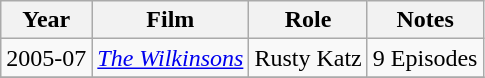<table class="wikitable">
<tr>
<th>Year</th>
<th>Film</th>
<th>Role</th>
<th>Notes</th>
</tr>
<tr>
<td>2005-07</td>
<td><em><a href='#'>The Wilkinsons</a></em></td>
<td>Rusty Katz</td>
<td>9 Episodes</td>
</tr>
<tr>
</tr>
</table>
